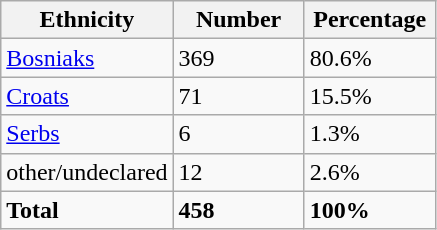<table class="wikitable">
<tr>
<th width="100px">Ethnicity</th>
<th width="80px">Number</th>
<th width="80px">Percentage</th>
</tr>
<tr>
<td><a href='#'>Bosniaks</a></td>
<td>369</td>
<td>80.6%</td>
</tr>
<tr>
<td><a href='#'>Croats</a></td>
<td>71</td>
<td>15.5%</td>
</tr>
<tr>
<td><a href='#'>Serbs</a></td>
<td>6</td>
<td>1.3%</td>
</tr>
<tr>
<td>other/undeclared</td>
<td>12</td>
<td>2.6%</td>
</tr>
<tr>
<td><strong>Total</strong></td>
<td><strong>458</strong></td>
<td><strong>100%</strong></td>
</tr>
</table>
